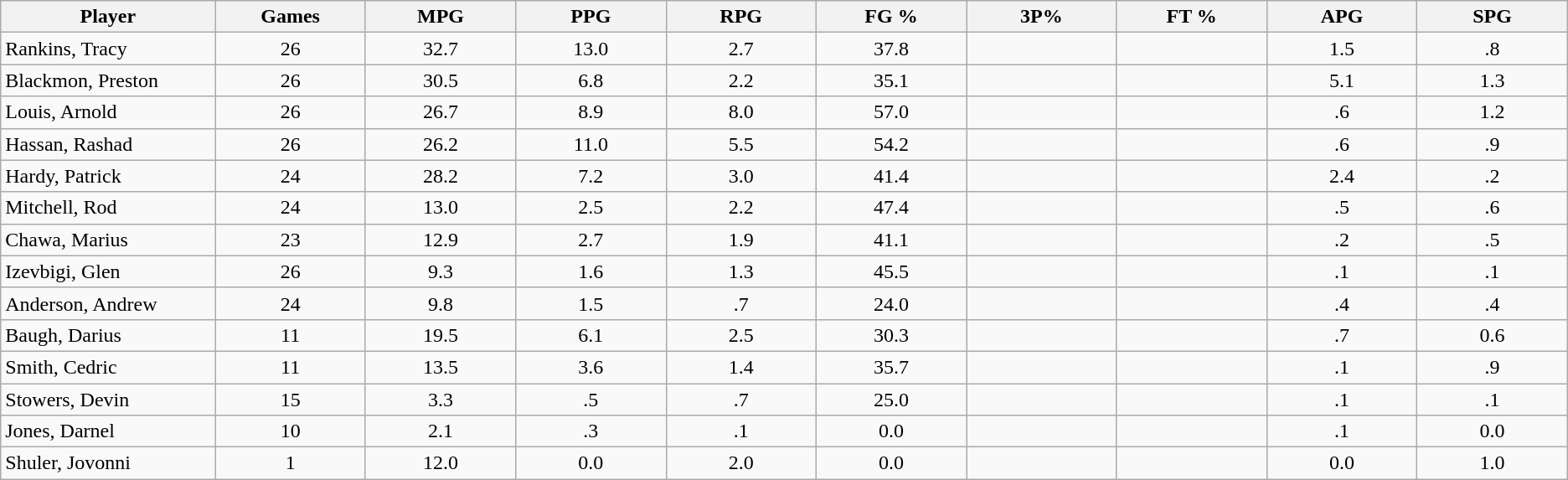<table class="wikitable sortable">
<tr>
<th bgcolor="#DDDDFF" width="10%">Player</th>
<th bgcolor="#DDDDFF" width="7%">Games</th>
<th bgcolor="#DDDDFF" width="7%">MPG</th>
<th bgcolor="#DDDDFF" width="7%">PPG</th>
<th bgcolor="#DDDDFF" width="7%">RPG</th>
<th bgcolor="#DDDDFF" width="7%">FG %</th>
<th bgcolor="#DDDDFF" width="7%">3P%</th>
<th bgcolor="#DDDDFF" width="7%">FT %</th>
<th bgcolor="#DDDDFF" width="7%">APG</th>
<th bgcolor="#DDDDFF" width="7%">SPG</th>
</tr>
<tr align=center>
<td align=left>Rankins, Tracy</td>
<td>26</td>
<td>32.7</td>
<td>13.0</td>
<td>2.7</td>
<td>37.8</td>
<td></td>
<td></td>
<td>1.5</td>
<td>.8</td>
</tr>
<tr align=center>
<td align=left>Blackmon, Preston</td>
<td>26</td>
<td>30.5</td>
<td>6.8</td>
<td>2.2</td>
<td>35.1</td>
<td></td>
<td></td>
<td>5.1</td>
<td>1.3</td>
</tr>
<tr align=center>
<td align=left>Louis, Arnold</td>
<td>26</td>
<td>26.7</td>
<td>8.9</td>
<td>8.0</td>
<td>57.0</td>
<td></td>
<td></td>
<td>.6</td>
<td>1.2</td>
</tr>
<tr align=center>
<td align=left>Hassan, Rashad</td>
<td>26</td>
<td>26.2</td>
<td>11.0</td>
<td>5.5</td>
<td>54.2</td>
<td></td>
<td></td>
<td>.6</td>
<td>.9</td>
</tr>
<tr align=center>
<td align=left>Hardy, Patrick</td>
<td>24</td>
<td>28.2</td>
<td>7.2</td>
<td>3.0</td>
<td>41.4</td>
<td></td>
<td></td>
<td>2.4</td>
<td>.2</td>
</tr>
<tr align=center>
<td align=left>Mitchell, Rod</td>
<td>24</td>
<td>13.0</td>
<td>2.5</td>
<td>2.2</td>
<td>47.4</td>
<td></td>
<td></td>
<td>.5</td>
<td>.6</td>
</tr>
<tr align=center>
<td align=left>Chawa, Marius</td>
<td>23</td>
<td>12.9</td>
<td>2.7</td>
<td>1.9</td>
<td>41.1</td>
<td></td>
<td></td>
<td>.2</td>
<td>.5</td>
</tr>
<tr align=center>
<td align=left>Izevbigi, Glen</td>
<td>26</td>
<td>9.3</td>
<td>1.6</td>
<td>1.3</td>
<td>45.5</td>
<td></td>
<td></td>
<td>.1</td>
<td>.1</td>
</tr>
<tr align=center>
<td align=left>Anderson, Andrew</td>
<td>24</td>
<td>9.8</td>
<td>1.5</td>
<td>.7</td>
<td>24.0</td>
<td></td>
<td></td>
<td>.4</td>
<td>.4</td>
</tr>
<tr align=center>
<td align=left>Baugh, Darius</td>
<td>11</td>
<td>19.5</td>
<td>6.1</td>
<td>2.5</td>
<td>30.3</td>
<td></td>
<td></td>
<td>.7</td>
<td>0.6</td>
</tr>
<tr align=center>
<td align=left>Smith, Cedric</td>
<td>11</td>
<td>13.5</td>
<td>3.6</td>
<td>1.4</td>
<td>35.7</td>
<td></td>
<td></td>
<td>.1</td>
<td>.9</td>
</tr>
<tr align=center>
<td align=left>Stowers, Devin</td>
<td>15</td>
<td>3.3</td>
<td>.5</td>
<td>.7</td>
<td>25.0</td>
<td></td>
<td></td>
<td>.1</td>
<td>.1</td>
</tr>
<tr align=center>
<td align=left>Jones, Darnel</td>
<td>10</td>
<td>2.1</td>
<td>.3</td>
<td>.1</td>
<td>0.0</td>
<td></td>
<td></td>
<td>.1</td>
<td>0.0</td>
</tr>
<tr align=center>
<td align=left>Shuler, Jovonni</td>
<td>1</td>
<td>12.0</td>
<td>0.0</td>
<td>2.0</td>
<td>0.0</td>
<td></td>
<td></td>
<td>0.0</td>
<td>1.0</td>
</tr>
</table>
